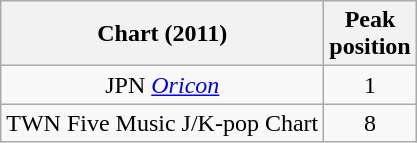<table class="wikitable" style="text-align:center;">
<tr>
<th>Chart (2011)</th>
<th>Peak<br>position</th>
</tr>
<tr>
<td>JPN <em><a href='#'>Oricon</a></em> </td>
<td>1</td>
</tr>
<tr>
<td>TWN Five Music J/K-pop Chart</td>
<td>8</td>
</tr>
</table>
